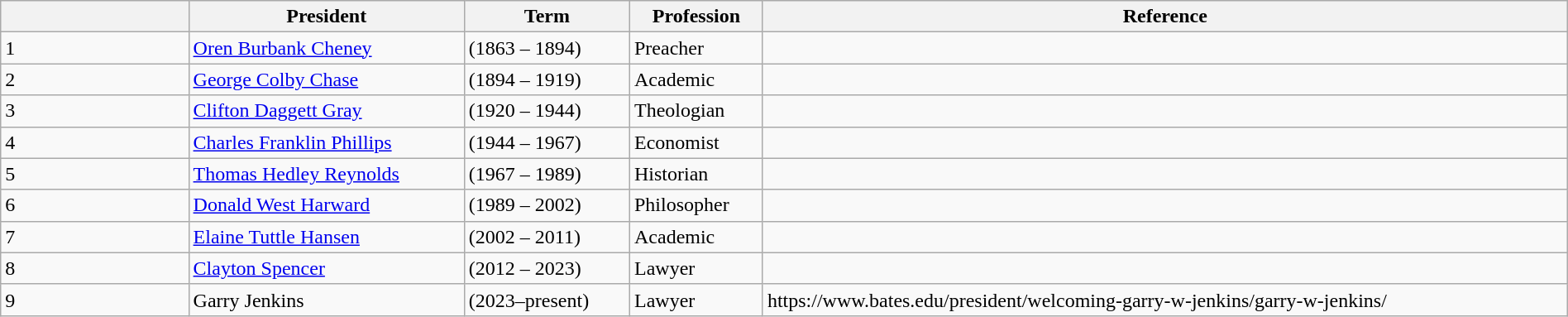<table class="wikitable" style="width:100%">
<tr>
<th style="width:12%;"></th>
<th style="width:*;">President</th>
<th>Term</th>
<th>Profession</th>
<th>Reference</th>
</tr>
<tr>
<td>1</td>
<td><a href='#'>Oren Burbank Cheney</a></td>
<td>(1863 – 1894)</td>
<td>Preacher</td>
<td></td>
</tr>
<tr>
<td>2</td>
<td><a href='#'>George Colby Chase</a></td>
<td>(1894 – 1919)</td>
<td>Academic</td>
<td></td>
</tr>
<tr>
<td>3</td>
<td><a href='#'>Clifton Daggett Gray</a></td>
<td>(1920 – 1944)</td>
<td>Theologian</td>
<td></td>
</tr>
<tr>
<td>4</td>
<td><a href='#'>Charles Franklin Phillips</a></td>
<td>(1944 – 1967)</td>
<td>Economist</td>
<td></td>
</tr>
<tr>
<td>5</td>
<td><a href='#'>Thomas Hedley Reynolds</a></td>
<td>(1967 – 1989)</td>
<td>Historian</td>
<td></td>
</tr>
<tr>
<td>6</td>
<td><a href='#'>Donald West Harward</a></td>
<td>(1989 – 2002)</td>
<td>Philosopher</td>
<td></td>
</tr>
<tr>
<td>7</td>
<td><a href='#'>Elaine Tuttle Hansen</a></td>
<td>(2002 – 2011)</td>
<td>Academic</td>
<td></td>
</tr>
<tr>
<td>8</td>
<td><a href='#'>Clayton Spencer</a></td>
<td>(2012 – 2023)</td>
<td>Lawyer</td>
<td></td>
</tr>
<tr>
<td>9</td>
<td>Garry Jenkins</td>
<td>(2023–present)</td>
<td>Lawyer</td>
<td>https://www.bates.edu/president/welcoming-garry-w-jenkins/garry-w-jenkins/</td>
</tr>
</table>
